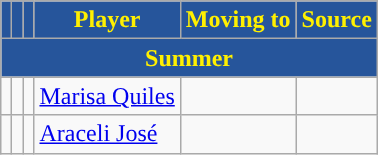<table class="wikitable plainrowheaders sortable" style="text-align:center">
<tr>
<th style="background:#26559B; color:#FFF000; "></th>
<th style="background:#26559B; color:#FFF000; "></th>
<th style="background:#26559B; color:#FFF000; "></th>
<th style="background:#26559B; color:#FFF000; ">Player</th>
<th style="background:#26559B; color:#FFF000; ">Moving to</th>
<th style="background:#26559B; color:#FFF000; ">Source</th>
</tr>
<tr>
<th colspan="6" style="background:#26559B; color:#FFF000; ">Summer</th>
</tr>
<tr>
<td></td>
<td></td>
<td></td>
<td align="left"><a href='#'>Marisa Quiles</a></td>
<td align="left"></td>
<td></td>
</tr>
<tr>
<td></td>
<td></td>
<td></td>
<td align="left"><a href='#'>Araceli José</a></td>
<td align="left"></td>
<td></td>
</tr>
</table>
